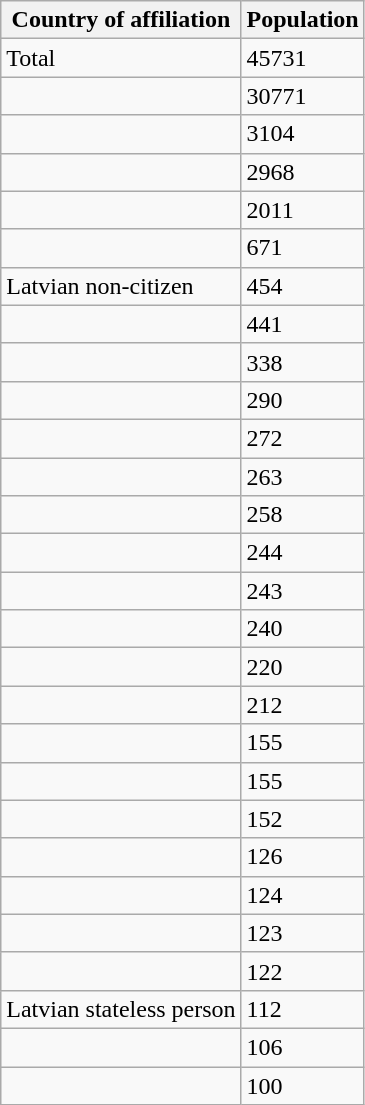<table class="wikitable">
<tr>
<th>Country of affiliation</th>
<th>Population</th>
</tr>
<tr>
<td>Total</td>
<td>45731</td>
</tr>
<tr>
<td></td>
<td>30771</td>
</tr>
<tr>
<td></td>
<td>3104</td>
</tr>
<tr>
<td></td>
<td>2968</td>
</tr>
<tr>
<td></td>
<td>2011</td>
</tr>
<tr>
<td></td>
<td>671</td>
</tr>
<tr>
<td>Latvian non-citizen</td>
<td>454</td>
</tr>
<tr>
<td></td>
<td>441</td>
</tr>
<tr>
<td></td>
<td>338</td>
</tr>
<tr>
<td></td>
<td>290</td>
</tr>
<tr>
<td></td>
<td>272</td>
</tr>
<tr>
<td></td>
<td>263</td>
</tr>
<tr>
<td></td>
<td>258</td>
</tr>
<tr>
<td></td>
<td>244</td>
</tr>
<tr>
<td></td>
<td>243</td>
</tr>
<tr>
<td></td>
<td>240</td>
</tr>
<tr>
<td></td>
<td>220</td>
</tr>
<tr>
<td></td>
<td>212</td>
</tr>
<tr>
<td></td>
<td>155</td>
</tr>
<tr>
<td></td>
<td>155</td>
</tr>
<tr>
<td></td>
<td>152</td>
</tr>
<tr>
<td></td>
<td>126</td>
</tr>
<tr>
<td></td>
<td>124</td>
</tr>
<tr>
<td></td>
<td>123</td>
</tr>
<tr>
<td></td>
<td>122</td>
</tr>
<tr>
<td>Latvian stateless person</td>
<td>112</td>
</tr>
<tr>
<td></td>
<td>106</td>
</tr>
<tr>
<td></td>
<td>100</td>
</tr>
</table>
